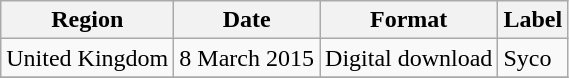<table class=wikitable>
<tr>
<th>Region</th>
<th>Date</th>
<th>Format</th>
<th>Label</th>
</tr>
<tr>
<td>United Kingdom</td>
<td>8 March 2015</td>
<td>Digital download</td>
<td>Syco</td>
</tr>
<tr>
</tr>
</table>
